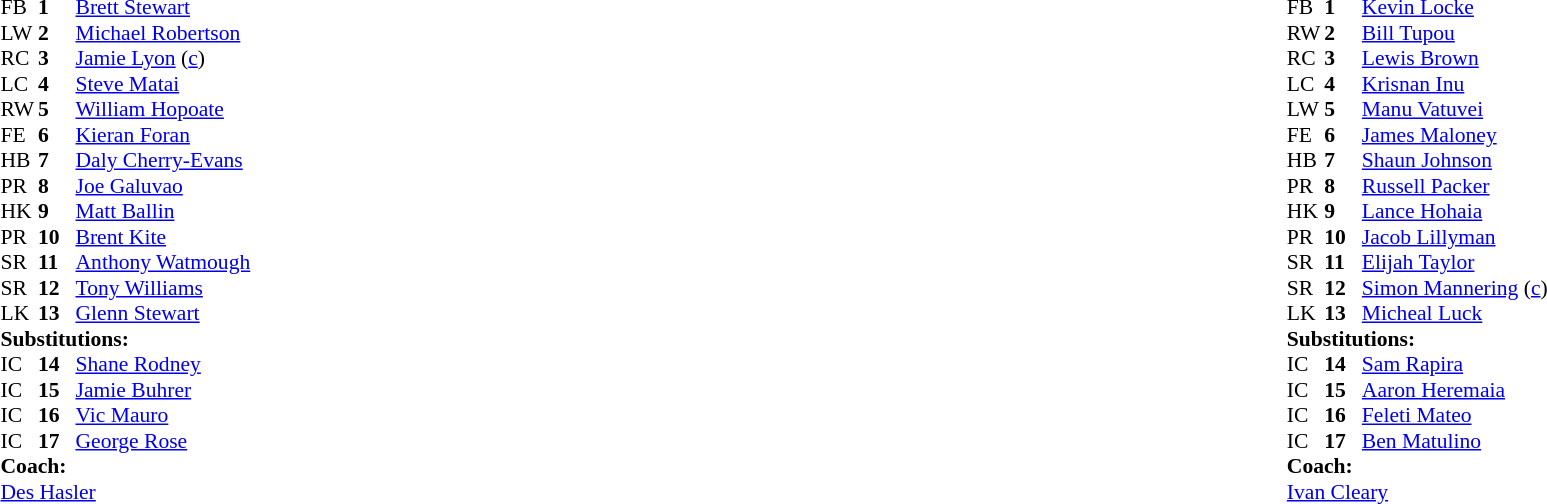<table width="100%">
<tr>
<td valign="top" width="50%"><br><table style="font-size: 90%" cellspacing="0" cellpadding="0">
<tr>
<th width="25"></th>
<th width="25"></th>
</tr>
<tr>
<td>FB</td>
<td><strong>1</strong></td>
<td><a href='#'>Brett Stewart</a></td>
</tr>
<tr>
<td>LW</td>
<td><strong>2</strong></td>
<td><a href='#'>Michael Robertson</a></td>
</tr>
<tr>
<td>RC</td>
<td><strong>3</strong></td>
<td><a href='#'>Jamie Lyon</a> (<a href='#'>c</a>)</td>
</tr>
<tr>
<td>LC</td>
<td><strong>4</strong></td>
<td><a href='#'>Steve Matai</a></td>
</tr>
<tr>
<td>RW</td>
<td><strong>5</strong></td>
<td><a href='#'>William Hopoate</a></td>
</tr>
<tr>
<td>FE</td>
<td><strong>6</strong></td>
<td><a href='#'>Kieran Foran</a></td>
</tr>
<tr>
<td>HB</td>
<td><strong>7</strong></td>
<td><a href='#'>Daly Cherry-Evans</a></td>
</tr>
<tr>
<td>PR</td>
<td><strong>8</strong></td>
<td><a href='#'>Joe Galuvao</a></td>
</tr>
<tr>
<td>HK</td>
<td><strong>9</strong></td>
<td><a href='#'>Matt Ballin</a></td>
</tr>
<tr>
<td>PR</td>
<td><strong>10</strong></td>
<td><a href='#'>Brent Kite</a></td>
</tr>
<tr>
<td>SR</td>
<td><strong>11</strong></td>
<td><a href='#'>Anthony Watmough</a></td>
</tr>
<tr>
<td>SR</td>
<td><strong>12</strong></td>
<td><a href='#'>Tony Williams</a></td>
</tr>
<tr>
<td>LK</td>
<td><strong>13</strong></td>
<td><a href='#'>Glenn Stewart</a></td>
</tr>
<tr>
<td colspan=3><strong>Substitutions:</strong></td>
</tr>
<tr>
<td>IC</td>
<td><strong>14</strong></td>
<td><a href='#'>Shane Rodney</a></td>
</tr>
<tr>
<td>IC</td>
<td><strong>15</strong></td>
<td><a href='#'>Jamie Buhrer</a></td>
</tr>
<tr>
<td>IC</td>
<td><strong>16</strong></td>
<td><a href='#'>Vic Mauro</a></td>
</tr>
<tr>
<td>IC</td>
<td><strong>17</strong></td>
<td><a href='#'>George Rose</a></td>
</tr>
<tr>
<td colspan=3><strong>Coach:</strong></td>
</tr>
<tr>
<td colspan="4"> <a href='#'>Des Hasler</a></td>
</tr>
</table>
</td>
<td valign="top" width="50%"><br><table style="font-size: 90%" cellspacing="0" cellpadding="0" align="center">
<tr>
<th width="25"></th>
<th width="25"></th>
</tr>
<tr>
<td>FB</td>
<td><strong>1</strong></td>
<td><a href='#'>Kevin Locke</a></td>
</tr>
<tr>
<td>RW</td>
<td><strong>2</strong></td>
<td><a href='#'>Bill Tupou</a></td>
</tr>
<tr>
<td>RC</td>
<td><strong>3</strong></td>
<td><a href='#'>Lewis Brown</a></td>
</tr>
<tr>
<td>LC</td>
<td><strong>4</strong></td>
<td><a href='#'>Krisnan Inu</a></td>
</tr>
<tr>
<td>LW</td>
<td><strong>5</strong></td>
<td><a href='#'>Manu Vatuvei</a></td>
</tr>
<tr>
<td>FE</td>
<td><strong>6</strong></td>
<td><a href='#'>James Maloney</a></td>
</tr>
<tr>
<td>HB</td>
<td><strong>7</strong></td>
<td><a href='#'>Shaun Johnson</a></td>
</tr>
<tr>
<td>PR</td>
<td><strong>8</strong></td>
<td><a href='#'>Russell Packer</a></td>
</tr>
<tr>
<td>HK</td>
<td><strong>9</strong></td>
<td><a href='#'>Lance Hohaia</a></td>
</tr>
<tr>
<td>PR</td>
<td><strong>10</strong></td>
<td><a href='#'>Jacob Lillyman</a></td>
</tr>
<tr>
<td>SR</td>
<td><strong>11</strong></td>
<td><a href='#'>Elijah Taylor</a></td>
</tr>
<tr>
<td>SR</td>
<td><strong>12</strong></td>
<td><a href='#'>Simon Mannering</a> (<a href='#'>c</a>)</td>
</tr>
<tr>
<td>LK</td>
<td><strong>13</strong></td>
<td><a href='#'>Micheal Luck</a></td>
</tr>
<tr>
<td colspan=3><strong>Substitutions:</strong></td>
</tr>
<tr>
<td>IC</td>
<td><strong>14</strong></td>
<td><a href='#'>Sam Rapira</a></td>
</tr>
<tr>
<td>IC</td>
<td><strong>15</strong></td>
<td><a href='#'>Aaron Heremaia</a></td>
</tr>
<tr>
<td>IC</td>
<td><strong>16</strong></td>
<td><a href='#'>Feleti Mateo</a></td>
</tr>
<tr>
<td>IC</td>
<td><strong>17</strong></td>
<td><a href='#'>Ben Matulino</a></td>
</tr>
<tr>
<td colspan=3><strong>Coach:</strong></td>
</tr>
<tr>
<td colspan="4"> <a href='#'>Ivan Cleary</a></td>
</tr>
</table>
</td>
</tr>
</table>
